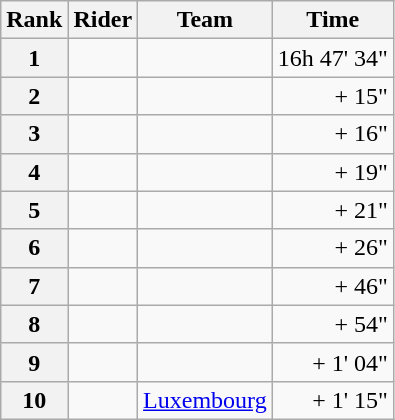<table class="wikitable" margin-bottom:0;">
<tr>
<th scope="col">Rank</th>
<th scope="col">Rider</th>
<th scope="col">Team</th>
<th scope="col">Time</th>
</tr>
<tr>
<th scope="row">1</th>
<td>  </td>
<td></td>
<td align="right">16h 47' 34"</td>
</tr>
<tr>
<th scope="row">2</th>
<td> </td>
<td></td>
<td align="right">+ 15"</td>
</tr>
<tr>
<th scope="row">3</th>
<td></td>
<td></td>
<td align="right">+ 16"</td>
</tr>
<tr>
<th scope="row">4</th>
<td></td>
<td></td>
<td align="right">+ 19"</td>
</tr>
<tr>
<th scope="row">5</th>
<td> </td>
<td></td>
<td align="right">+ 21"</td>
</tr>
<tr>
<th scope="row">6</th>
<td></td>
<td></td>
<td align="right">+ 26"</td>
</tr>
<tr>
<th scope="row">7</th>
<td></td>
<td></td>
<td align="right">+ 46"</td>
</tr>
<tr>
<th scope="row">8</th>
<td></td>
<td></td>
<td align="right">+ 54"</td>
</tr>
<tr>
<th scope="row">9</th>
<td></td>
<td></td>
<td align="right">+ 1' 04"</td>
</tr>
<tr>
<th scope="row">10</th>
<td></td>
<td><a href='#'>Luxembourg</a></td>
<td align="right">+ 1' 15"</td>
</tr>
</table>
